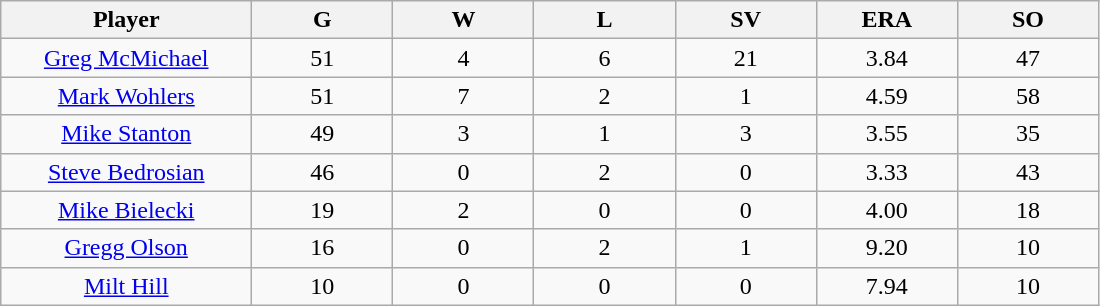<table class="wikitable sortable">
<tr>
<th bgcolor="#DDDDFF" width="16%">Player</th>
<th bgcolor="#DDDDFF" width="9%">G</th>
<th bgcolor="#DDDDFF" width="9%">W</th>
<th bgcolor="#DDDDFF" width="9%">L</th>
<th bgcolor="#DDDDFF" width="9%">SV</th>
<th bgcolor="#DDDDFF" width="9%">ERA</th>
<th bgcolor="#DDDDFF" width="9%">SO</th>
</tr>
<tr align=center>
<td><a href='#'>Greg McMichael</a></td>
<td>51</td>
<td>4</td>
<td>6</td>
<td>21</td>
<td>3.84</td>
<td>47</td>
</tr>
<tr align=center>
<td><a href='#'>Mark Wohlers</a></td>
<td>51</td>
<td>7</td>
<td>2</td>
<td>1</td>
<td>4.59</td>
<td>58</td>
</tr>
<tr align=center>
<td><a href='#'>Mike Stanton</a></td>
<td>49</td>
<td>3</td>
<td>1</td>
<td>3</td>
<td>3.55</td>
<td>35</td>
</tr>
<tr align=center>
<td><a href='#'>Steve Bedrosian</a></td>
<td>46</td>
<td>0</td>
<td>2</td>
<td>0</td>
<td>3.33</td>
<td>43</td>
</tr>
<tr align=center>
<td><a href='#'>Mike Bielecki</a></td>
<td>19</td>
<td>2</td>
<td>0</td>
<td>0</td>
<td>4.00</td>
<td>18</td>
</tr>
<tr align=center>
<td><a href='#'>Gregg Olson</a></td>
<td>16</td>
<td>0</td>
<td>2</td>
<td>1</td>
<td>9.20</td>
<td>10</td>
</tr>
<tr align=center>
<td><a href='#'>Milt Hill</a></td>
<td>10</td>
<td>0</td>
<td>0</td>
<td>0</td>
<td>7.94</td>
<td>10</td>
</tr>
</table>
